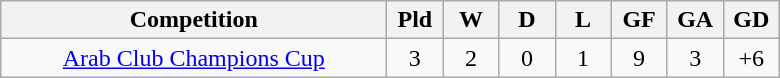<table class="wikitable" style="text-align: center;">
<tr>
<th width="250">Competition</th>
<th width="30">Pld</th>
<th width="30">W</th>
<th width="30">D</th>
<th width="30">L</th>
<th width="30">GF</th>
<th width="30">GA</th>
<th width="30">GD</th>
</tr>
<tr>
<td><a href='#'>Arab Club Champions Cup</a></td>
<td>3</td>
<td>2</td>
<td>0</td>
<td>1</td>
<td>9</td>
<td>3</td>
<td>+6</td>
</tr>
</table>
